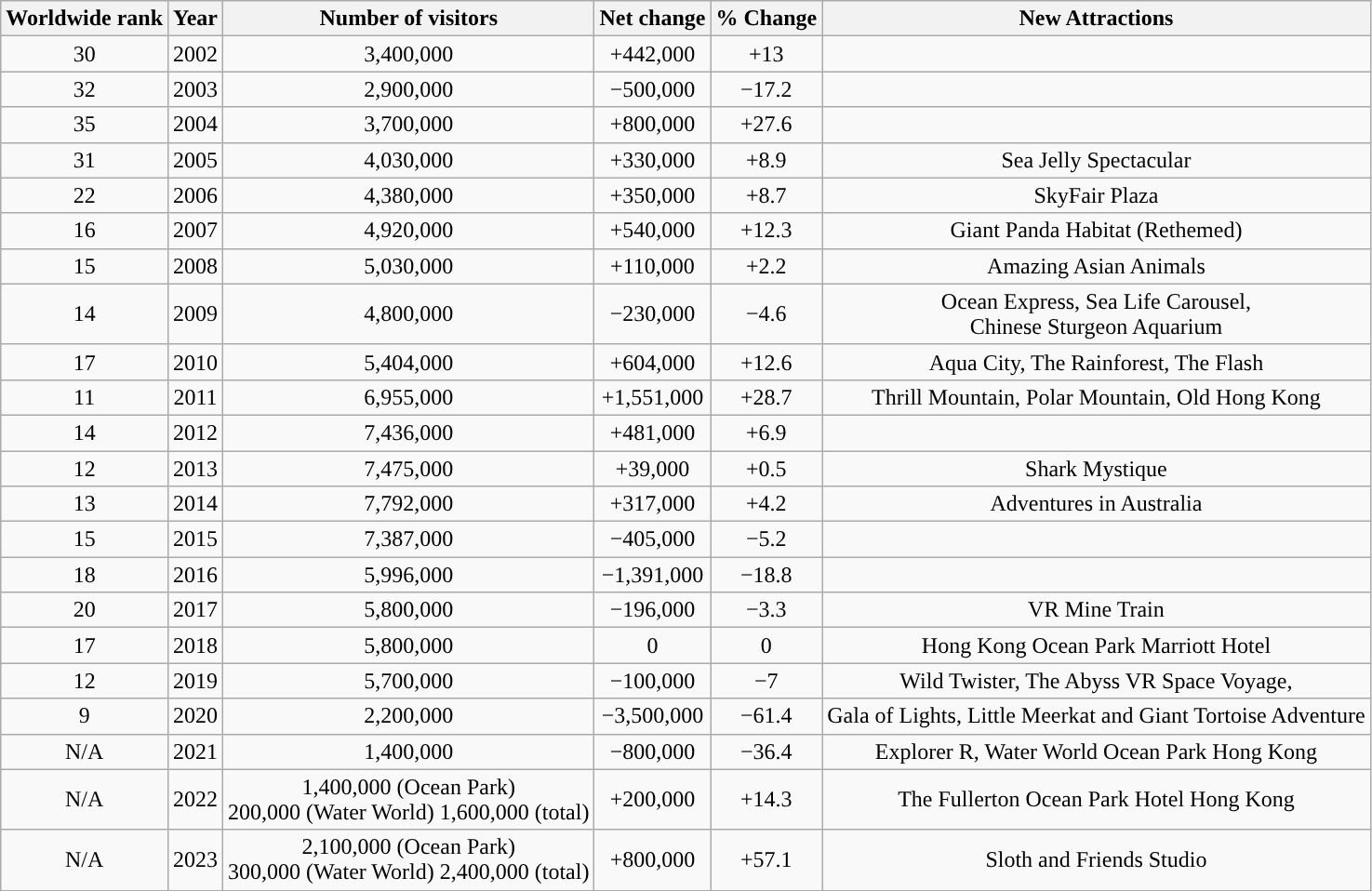<table class="wikitable sortable mw-collapsible mw-collapsed" style=";text-align:center">
<tr>
<th>Worldwide rank</th>
<th>Year</th>
<th>Number of visitors</th>
<th>Net change</th>
<th>% Change</th>
<th>New Attractions</th>
</tr>
<tr>
<td>30</td>
<td>2002</td>
<td>3,400,000</td>
<td>+442,000</td>
<td>+13</td>
<td></td>
</tr>
<tr>
<td>32</td>
<td>2003</td>
<td>2,900,000</td>
<td>−500,000</td>
<td>−17.2</td>
<td></td>
</tr>
<tr>
<td>35</td>
<td>2004</td>
<td>3,700,000</td>
<td>+800,000</td>
<td>+27.6</td>
<td></td>
</tr>
<tr>
<td>31</td>
<td>2005</td>
<td>4,030,000</td>
<td>+330,000</td>
<td>+8.9</td>
<td>Sea Jelly Spectacular</td>
</tr>
<tr>
<td>22</td>
<td>2006</td>
<td>4,380,000</td>
<td>+350,000</td>
<td>+8.7</td>
<td>SkyFair Plaza</td>
</tr>
<tr>
<td>16</td>
<td>2007</td>
<td>4,920,000</td>
<td>+540,000</td>
<td>+12.3</td>
<td>Giant Panda Habitat (Rethemed)</td>
</tr>
<tr>
<td>15</td>
<td>2008</td>
<td>5,030,000</td>
<td>+110,000</td>
<td>+2.2</td>
<td>Amazing Asian Animals</td>
</tr>
<tr>
<td>14</td>
<td>2009</td>
<td>4,800,000</td>
<td>−230,000</td>
<td>−4.6</td>
<td>Ocean Express, Sea Life Carousel,<br>Chinese Sturgeon Aquarium</td>
</tr>
<tr>
<td>17</td>
<td>2010</td>
<td>5,404,000</td>
<td>+604,000</td>
<td>+12.6</td>
<td>Aqua City, The Rainforest, The Flash</td>
</tr>
<tr>
<td>11</td>
<td>2011</td>
<td>6,955,000</td>
<td>+1,551,000</td>
<td>+28.7</td>
<td>Thrill Mountain, Polar Mountain, Old Hong Kong</td>
</tr>
<tr>
<td>14</td>
<td>2012</td>
<td>7,436,000</td>
<td>+481,000</td>
<td>+6.9</td>
<td></td>
</tr>
<tr>
<td>12</td>
<td>2013</td>
<td>7,475,000</td>
<td>+39,000</td>
<td>+0.5</td>
<td>Shark Mystique</td>
</tr>
<tr>
<td>13</td>
<td>2014</td>
<td>7,792,000</td>
<td>+317,000</td>
<td>+4.2</td>
<td>Adventures in Australia</td>
</tr>
<tr>
<td>15</td>
<td>2015</td>
<td>7,387,000</td>
<td>−405,000</td>
<td>−5.2</td>
<td></td>
</tr>
<tr>
<td>18</td>
<td>2016</td>
<td>5,996,000</td>
<td>−1,391,000</td>
<td>−18.8</td>
<td></td>
</tr>
<tr>
<td>20</td>
<td>2017</td>
<td>5,800,000</td>
<td>−196,000</td>
<td>−3.3</td>
<td>VR Mine Train</td>
</tr>
<tr>
<td>17</td>
<td>2018</td>
<td>5,800,000</td>
<td>0</td>
<td>0</td>
<td>Hong Kong Ocean Park Marriott Hotel</td>
</tr>
<tr>
<td>12</td>
<td>2019</td>
<td>5,700,000</td>
<td>−100,000</td>
<td>−7</td>
<td>Wild Twister, The Abyss VR Space Voyage,</td>
</tr>
<tr>
<td>9</td>
<td>2020</td>
<td>2,200,000</td>
<td>−3,500,000</td>
<td>−61.4</td>
<td>Gala of Lights, Little Meerkat and Giant Tortoise Adventure</td>
</tr>
<tr>
<td>N/A</td>
<td>2021</td>
<td>1,400,000</td>
<td>−800,000</td>
<td>−36.4</td>
<td>Explorer R, Water World Ocean Park Hong Kong</td>
</tr>
<tr>
<td>N/A</td>
<td>2022</td>
<td>1,400,000 (Ocean Park)<br>200,000 (Water World)
1,600,000 (total)</td>
<td>+200,000</td>
<td>+14.3</td>
<td>The Fullerton Ocean Park Hotel Hong Kong</td>
</tr>
<tr>
<td>N/A</td>
<td>2023</td>
<td>2,100,000 (Ocean Park)<br>300,000 (Water World)
2,400,000 (total)</td>
<td>+800,000</td>
<td>+57.1</td>
<td>Sloth and Friends Studio</td>
</tr>
</table>
